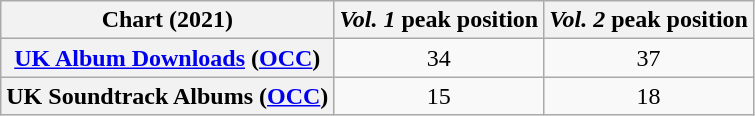<table class="wikitable sortable plainrowheaders" style="text-align:center">
<tr>
<th scope="col">Chart (2021)</th>
<th scope="col"><em>Vol. 1</em> peak position</th>
<th scope="col"><em>Vol. 2</em> peak position</th>
</tr>
<tr>
<th scope="row"><a href='#'>UK Album Downloads</a> (<a href='#'>OCC</a>)</th>
<td>34</td>
<td>37</td>
</tr>
<tr>
<th scope="row">UK Soundtrack Albums (<a href='#'>OCC</a>)</th>
<td>15</td>
<td>18</td>
</tr>
</table>
